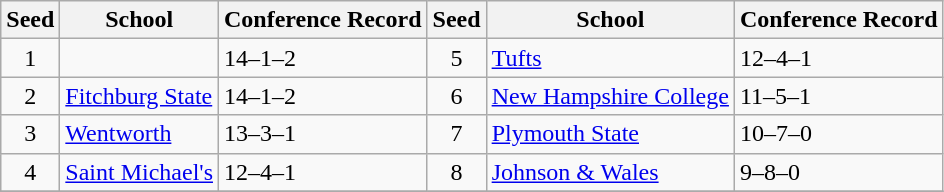<table class="wikitable">
<tr>
<th>Seed</th>
<th>School</th>
<th>Conference Record</th>
<th>Seed</th>
<th>School</th>
<th>Conference Record</th>
</tr>
<tr>
<td align=center>1</td>
<td><a href='#'></a></td>
<td>14–1–2</td>
<td align=center>5</td>
<td><a href='#'>Tufts</a></td>
<td>12–4–1</td>
</tr>
<tr>
<td align=center>2</td>
<td><a href='#'>Fitchburg State</a></td>
<td>14–1–2</td>
<td align=center>6</td>
<td><a href='#'>New Hampshire College</a></td>
<td>11–5–1</td>
</tr>
<tr>
<td align=center>3</td>
<td><a href='#'>Wentworth</a></td>
<td>13–3–1</td>
<td align=center>7</td>
<td><a href='#'>Plymouth State</a></td>
<td>10–7–0</td>
</tr>
<tr>
<td align=center>4</td>
<td><a href='#'>Saint Michael's</a></td>
<td>12–4–1</td>
<td align=center>8</td>
<td><a href='#'>Johnson & Wales</a></td>
<td>9–8–0</td>
</tr>
<tr>
</tr>
</table>
